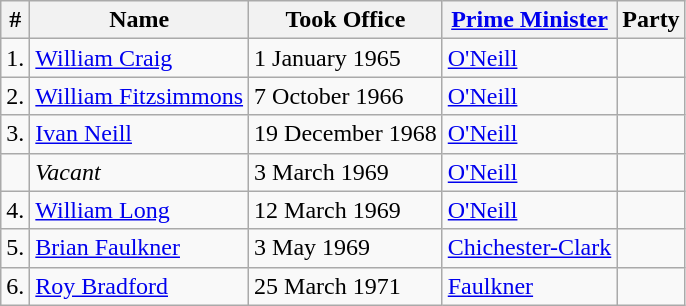<table class="wikitable">
<tr>
<th>#</th>
<th>Name</th>
<th>Took Office</th>
<th><a href='#'>Prime Minister</a></th>
<th colspan=2>Party</th>
</tr>
<tr>
<td>1.</td>
<td><a href='#'>William Craig</a></td>
<td>1 January 1965</td>
<td><a href='#'>O'Neill</a></td>
<td></td>
</tr>
<tr>
<td>2.</td>
<td><a href='#'>William Fitzsimmons</a></td>
<td>7 October 1966</td>
<td><a href='#'>O'Neill</a></td>
<td></td>
</tr>
<tr>
<td>3.</td>
<td><a href='#'>Ivan Neill</a></td>
<td>19 December 1968</td>
<td><a href='#'>O'Neill</a></td>
<td></td>
</tr>
<tr>
<td></td>
<td><em>Vacant</em></td>
<td>3 March 1969</td>
<td><a href='#'>O'Neill</a></td>
<td></td>
</tr>
<tr>
<td>4.</td>
<td><a href='#'>William Long</a></td>
<td>12 March 1969</td>
<td><a href='#'>O'Neill</a></td>
<td></td>
</tr>
<tr>
<td>5.</td>
<td><a href='#'>Brian Faulkner</a></td>
<td>3 May 1969</td>
<td><a href='#'>Chichester-Clark</a></td>
<td></td>
</tr>
<tr>
<td>6.</td>
<td><a href='#'>Roy Bradford</a></td>
<td>25 March 1971</td>
<td><a href='#'>Faulkner</a></td>
<td></td>
</tr>
</table>
